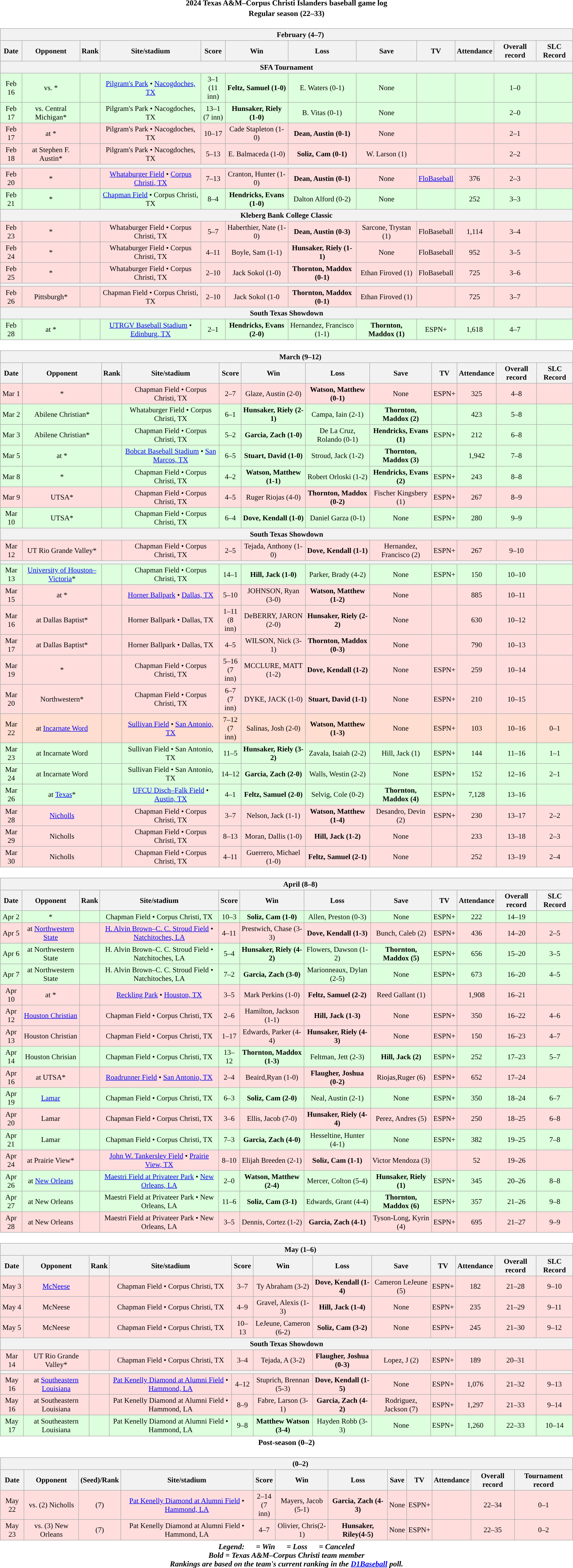<table class="toccolours" width=95% style="clear:both; margin:1.5em auto; text-align:center;">
<tr>
<th colspan=2>2024 Texas A&M–Corpus Christi Islanders baseball game log</th>
</tr>
<tr>
<th colspan=2>Regular season (22–33)</th>
</tr>
<tr valign="top">
<td><br><table class="wikitable collapsible collapsed" style="margin:auto; width:100%; text-align:center; font-size:95%">
<tr>
<th colspan=12 style="padding-left:4em;">February (4–7)</th>
</tr>
<tr>
<th>Date</th>
<th>Opponent</th>
<th>Rank</th>
<th>Site/stadium</th>
<th>Score</th>
<th>Win</th>
<th>Loss</th>
<th>Save</th>
<th>TV</th>
<th>Attendance</th>
<th>Overall record</th>
<th>SLC Record</th>
</tr>
<tr>
<th colspan=12>SFA Tournament</th>
</tr>
<tr align="center" bgcolor=#ddffdd>
<td>Feb 16</td>
<td>vs. *</td>
<td></td>
<td><a href='#'>Pilgram's Park</a> • <a href='#'>Nacogdoches, TX</a></td>
<td>3–1<br>(11 inn)</td>
<td><strong>Feltz, Samuel (1-0)</strong></td>
<td>E. Waters (0-1)</td>
<td>None</td>
<td></td>
<td></td>
<td>1–0</td>
<td></td>
</tr>
<tr align="center" bgcolor=#ddffdd>
<td>Feb 17</td>
<td>vs. Central Michigan*</td>
<td></td>
<td>Pilgram's Park • Nacogdoches, TX</td>
<td>13–1<br>(7 inn)</td>
<td><strong>Hunsaker, Riely (1-0)</strong></td>
<td>B. Vitas (0-1)</td>
<td>None</td>
<td></td>
<td></td>
<td>2–0</td>
<td></td>
</tr>
<tr align="center" bgcolor=#ffdddd>
<td>Feb 17</td>
<td>at *</td>
<td></td>
<td>Pilgram's Park • Nacogdoches, TX</td>
<td>10–17</td>
<td>Cade Stapleton (1-0)</td>
<td><strong>Dean, Austin (0-1)</strong></td>
<td>None</td>
<td></td>
<td></td>
<td>2–1</td>
<td></td>
</tr>
<tr align="center" bgcolor=#ffdddd>
<td>Feb 18</td>
<td>at Stephen F. Austin*</td>
<td></td>
<td>Pilgram's Park • Nacogdoches, TX</td>
<td>5–13</td>
<td>E. Balmaceda (1-0)</td>
<td><strong>Soliz, Cam (0-1)</strong></td>
<td>W. Larson (1)</td>
<td></td>
<td></td>
<td>2–2</td>
<td></td>
</tr>
<tr>
<th colspan=12></th>
</tr>
<tr align="center" bgcolor=#ffdddd>
<td>Feb 20</td>
<td>*</td>
<td></td>
<td><a href='#'>Whataburger Field</a> • <a href='#'>Corpus Christi, TX</a></td>
<td>7–13</td>
<td>Cranton, Hunter (1-0)</td>
<td><strong>Dean, Austin (0-1)</strong></td>
<td>None</td>
<td><a href='#'>FloBaseball</a></td>
<td>376</td>
<td>2–3</td>
<td></td>
</tr>
<tr align="center" bgcolor=#ddffdd>
<td>Feb 21</td>
<td>*</td>
<td></td>
<td><a href='#'>Chapman Field</a> • Corpus Christi, TX</td>
<td>8–4</td>
<td><strong>Hendricks, Evans (1-0)</strong></td>
<td>Dalton Alford (0-2)</td>
<td>None</td>
<td></td>
<td>252</td>
<td>3–3</td>
<td></td>
</tr>
<tr>
<th colspan=12>Kleberg Bank College Classic</th>
</tr>
<tr align="center" bgcolor=#ffdddd>
<td>Feb 23</td>
<td>*</td>
<td></td>
<td>Whataburger Field • Corpus Christi, TX</td>
<td>5–7</td>
<td>Haberthier, Nate (1-0)</td>
<td><strong>Dean, Austin (0-3)</strong></td>
<td>Sarcone, Trystan (1)</td>
<td>FloBaseball</td>
<td>1,114</td>
<td>3–4</td>
<td></td>
</tr>
<tr align="center" bgcolor=#ffdddd>
<td>Feb 24</td>
<td>*</td>
<td></td>
<td>Whataburger Field • Corpus Christi, TX</td>
<td>4–11</td>
<td>Boyle, Sam (1-1)</td>
<td><strong>Hunsaker, Riely (1-1)</strong></td>
<td>None</td>
<td>FloBaseball</td>
<td>952</td>
<td>3–5</td>
<td></td>
</tr>
<tr align="center" bgcolor=#ffdddd>
<td>Feb 25</td>
<td>*</td>
<td></td>
<td>Whataburger Field • Corpus Christi, TX</td>
<td>2–10</td>
<td>Jack Sokol (1-0)</td>
<td><strong>Thornton, Maddox (0-1)</strong></td>
<td>Ethan Firoved (1)</td>
<td>FloBaseball</td>
<td>725</td>
<td>3–6</td>
<td></td>
</tr>
<tr>
<th colspan=12></th>
</tr>
<tr align="center" bgcolor= #ffdddd>
<td>Feb 26</td>
<td>Pittsburgh*</td>
<td></td>
<td>Chapman Field • Corpus Christi, TX</td>
<td>2–10</td>
<td>Jack Sokol (1-0</td>
<td><strong>Thornton, Maddox (0-1)</strong></td>
<td>Ethan Firoved (1)</td>
<td></td>
<td>725</td>
<td>3–7</td>
<td></td>
</tr>
<tr>
<th colspan=12>South Texas Showdown</th>
</tr>
<tr align="center" bgcolor=#ddffdd>
<td>Feb 28</td>
<td>at *</td>
<td></td>
<td><a href='#'>UTRGV Baseball Stadium</a> • <a href='#'>Edinburg, TX</a></td>
<td>2–1</td>
<td><strong>Hendricks, Evans (2-0)</strong></td>
<td>Hernandez, Francisco (1-1)</td>
<td><strong>Thornton, Maddox (1)</strong></td>
<td>ESPN+</td>
<td>1,618</td>
<td>4–7</td>
<td></td>
</tr>
</table>
</td>
</tr>
<tr>
<td><br><table class="wikitable collapsible collapsed" style="margin:auto; width:100%; text-align:center; font-size:95%">
<tr>
<th colspan=12 style="padding-left:4em;">March (9–12)</th>
</tr>
<tr>
<th>Date</th>
<th>Opponent</th>
<th>Rank</th>
<th>Site/stadium</th>
<th>Score</th>
<th>Win</th>
<th>Loss</th>
<th>Save</th>
<th>TV</th>
<th>Attendance</th>
<th>Overall record</th>
<th>SLC Record</th>
</tr>
<tr align="center" bgcolor=#ffdddd>
<td>Mar 1</td>
<td>*</td>
<td></td>
<td>Chapman Field • Corpus Christi, TX</td>
<td>2–7</td>
<td>Glaze, Austin (2-0)</td>
<td><strong>Watson, Matthew (0-1)</strong></td>
<td>None</td>
<td>ESPN+</td>
<td>325</td>
<td>4–8</td>
<td></td>
</tr>
<tr align="center" bgcolor=#ddffdd>
<td>Mar 2</td>
<td>Abilene Christian*</td>
<td></td>
<td>Whataburger Field • Corpus Christi, TX</td>
<td>6–1</td>
<td><strong>Hunsaker, Riely (2-1)</strong></td>
<td>Campa, Iain (2-1)</td>
<td><strong>Thornton, Maddox (2)</strong></td>
<td></td>
<td>423</td>
<td>5–8</td>
<td></td>
</tr>
<tr align="center" bgcolor=#ddffdd>
<td>Mar 3</td>
<td>Abilene Christian*</td>
<td></td>
<td>Chapman Field • Corpus Christi, TX</td>
<td>5–2</td>
<td><strong>Garcia, Zach (1-0)</strong></td>
<td>De La Cruz, Rolando (0-1)</td>
<td><strong>Hendricks, Evans (1)</strong></td>
<td>ESPN+</td>
<td>212</td>
<td>6–8</td>
<td></td>
</tr>
<tr align="center" bgcolor=#ddffdd>
<td>Mar 5</td>
<td>at *</td>
<td></td>
<td><a href='#'>Bobcat Baseball Stadium</a> • <a href='#'>San Marcos, TX</a></td>
<td>6–5</td>
<td><strong>Stuart, David (1-0)</strong></td>
<td>Stroud, Jack (1-2)</td>
<td><strong>Thornton, Maddox (3)</strong></td>
<td></td>
<td>1,942</td>
<td>7–8</td>
<td></td>
</tr>
<tr align="center" bgcolor=#ddffdd>
<td>Mar 8</td>
<td>*</td>
<td></td>
<td>Chapman Field • Corpus Christi, TX</td>
<td>4–2</td>
<td><strong>Watson, Matthew (1-1)</strong></td>
<td>Robert Orloski (1-2)</td>
<td><strong>Hendricks, Evans (2)</strong></td>
<td>ESPN+</td>
<td>243</td>
<td>8–8</td>
<td></td>
</tr>
<tr align="center" bgcolor=#ffdddd>
<td>Mar 9</td>
<td>UTSA*</td>
<td></td>
<td>Chapman Field • Corpus Christi, TX</td>
<td>4–5</td>
<td>Ruger Riojas (4-0)</td>
<td><strong>Thornton, Maddox (0-2)</strong></td>
<td>Fischer Kingsbery (1)</td>
<td>ESPN+</td>
<td>267</td>
<td>8–9</td>
<td></td>
</tr>
<tr align="center" bgcolor=#ddffdd>
<td>Mar 10</td>
<td>UTSA*</td>
<td></td>
<td>Chapman Field • Corpus Christi, TX</td>
<td>6–4</td>
<td><strong>Dove, Kendall (1-0)</strong></td>
<td>Daniel Garza (0-1)</td>
<td>None</td>
<td>ESPN+</td>
<td>280</td>
<td>9–9</td>
<td></td>
</tr>
<tr>
<th colspan=12>South Texas Showdown</th>
</tr>
<tr align="center" bgcolor=#ffdddd>
<td>Mar 12</td>
<td>UT Rio Grande Valley*</td>
<td></td>
<td>Chapman Field • Corpus Christi, TX</td>
<td>2–5</td>
<td>Tejada, Anthony (1-0)</td>
<td><strong>Dove, Kendall (1-1)</strong></td>
<td>Hernandez, Francisco (2)</td>
<td>ESPN+</td>
<td>267</td>
<td>9–10</td>
<td></td>
</tr>
<tr>
<th colspan=12></th>
</tr>
<tr align="center" bgcolor=#ddffdd>
<td>Mar 13</td>
<td><a href='#'>University of Houston–Victoria</a>*</td>
<td></td>
<td>Chapman Field • Corpus Christi, TX</td>
<td>14–1</td>
<td><strong>Hill, Jack (1-0)</strong></td>
<td>Parker, Brady (4-2)</td>
<td>None</td>
<td>ESPN+</td>
<td>150</td>
<td>10–10</td>
<td></td>
</tr>
<tr align="center" bgcolor=#ffdddd>
<td>Mar 15</td>
<td>at *</td>
<td></td>
<td><a href='#'>Horner Ballpark</a> • <a href='#'>Dallas, TX</a></td>
<td>5–10</td>
<td>JOHNSON, Ryan (3-0)</td>
<td><strong>Watson, Matthew (1-2)</strong></td>
<td>None</td>
<td></td>
<td>885</td>
<td>10–11</td>
<td></td>
</tr>
<tr align="center" bgcolor=#ffdddd>
<td>Mar 16</td>
<td>at Dallas Baptist*</td>
<td></td>
<td>Horner Ballpark • Dallas, TX</td>
<td>1–11<br>(8 inn)</td>
<td>DeBERRY, JARON (2-0)</td>
<td><strong>Hunsaker, Riely (2-2)</strong></td>
<td>None</td>
<td></td>
<td>630</td>
<td>10–12</td>
<td></td>
</tr>
<tr align="center" bgcolor=#ffdddd>
<td>Mar 17</td>
<td>at Dallas Baptist*</td>
<td></td>
<td>Horner Ballpark • Dallas, TX</td>
<td>4–5</td>
<td>WILSON, Nick (3-1)</td>
<td><strong>Thornton, Maddox (0-3)</strong></td>
<td>None</td>
<td></td>
<td>790</td>
<td>10–13</td>
<td></td>
</tr>
<tr align="center" bgcolor=#ffdddd>
<td>Mar 19</td>
<td>*</td>
<td></td>
<td>Chapman Field • Corpus Christi, TX</td>
<td>5–16<br>(7 inn)</td>
<td>MCCLURE, MATT (1-2)</td>
<td><strong>Dove, Kendall (1-2)</strong></td>
<td>None</td>
<td>ESPN+</td>
<td>259</td>
<td>10–14</td>
<td></td>
</tr>
<tr align="center" bgcolor=#ffdddd>
<td>Mar 20</td>
<td>Northwestern*</td>
<td></td>
<td>Chapman Field • Corpus Christi, TX</td>
<td>6–7<br>(7 inn)</td>
<td>DYKE, JACK (1-0)</td>
<td><strong>Stuart, David (1-1)</strong></td>
<td>None</td>
<td>ESPN+</td>
<td>210</td>
<td>10–15</td>
<td></td>
</tr>
<tr align="center" bgcolor=#ffddddd>
<td>Mar 22</td>
<td>at <a href='#'>Incarnate Word</a></td>
<td></td>
<td><a href='#'>Sullivan Field</a> • <a href='#'>San Antonio, TX</a></td>
<td>7–12<br>(7 inn)</td>
<td>Salinas, Josh (2-0)</td>
<td><strong>Watson, Matthew (1-3)</strong></td>
<td>None</td>
<td>ESPN+</td>
<td>103</td>
<td>10–16</td>
<td>0–1</td>
</tr>
<tr align="center" bgcolor=#ddffdd>
<td>Mar 23</td>
<td>at Incarnate Word</td>
<td></td>
<td>Sullivan Field • San Antonio, TX</td>
<td>11–5</td>
<td><strong>Hunsaker, Riely (3-2)</strong></td>
<td>Zavala, Isaiah (2-2)</td>
<td>Hill, Jack (1)</td>
<td>ESPN+</td>
<td>144</td>
<td>11–16</td>
<td>1–1</td>
</tr>
<tr align="center" bgcolor=#ddffdd>
<td>Mar 24</td>
<td>at Incarnate Word</td>
<td></td>
<td>Sullivan Field • San Antonio, TX</td>
<td>14–12</td>
<td><strong>Garcia, Zach (2-0)</strong></td>
<td>Walls, Westin (2-2)</td>
<td>None</td>
<td>ESPN+</td>
<td>152</td>
<td>12–16</td>
<td>2–1</td>
</tr>
<tr align="center" bgcolor=#ddffdd>
<td>Mar 26</td>
<td>at <a href='#'>Texas</a>*</td>
<td></td>
<td><a href='#'>UFCU Disch–Falk Field</a> • <a href='#'>Austin, TX</a></td>
<td>4–1</td>
<td><strong>Feltz, Samuel (2-0)</strong></td>
<td>Selvig, Cole (0-2)</td>
<td><strong>Thornton, Maddox (4)</strong></td>
<td>ESPN+</td>
<td>7,128</td>
<td>13–16</td>
<td></td>
</tr>
<tr align="center" bgcolor=#ffdddd>
<td>Mar 28</td>
<td><a href='#'>Nicholls</a></td>
<td></td>
<td>Chapman Field • Corpus Christi, TX</td>
<td>3–7</td>
<td>Nelson, Jack (1-1)</td>
<td><strong>Watson, Matthew (1-4)</strong></td>
<td>Desandro, Devin (2)</td>
<td>ESPN+</td>
<td>230</td>
<td>13–17</td>
<td>2–2</td>
</tr>
<tr align="center" bgcolor=#ffdddd>
<td>Mar 29</td>
<td>Nicholls</td>
<td></td>
<td>Chapman Field • Corpus Christi, TX</td>
<td>8–13</td>
<td>Moran, Dallis (1-0)</td>
<td><strong>Hill, Jack (1-2)</strong></td>
<td>None</td>
<td></td>
<td>233</td>
<td>13–18</td>
<td>2–3</td>
</tr>
<tr align="center" bgcolor=#ffdddd>
<td>Mar 30</td>
<td>Nicholls</td>
<td></td>
<td>Chapman Field • Corpus Christi, TX</td>
<td>4–11</td>
<td>Guerrero, Michael (1-0)</td>
<td><strong>Feltz, Samuel (2-1)</strong></td>
<td>None</td>
<td></td>
<td>252</td>
<td>13–19</td>
<td>2–4</td>
</tr>
</table>
</td>
</tr>
<tr>
<td><br><table class="wikitable collapsible collapsed" style="margin:auto; width:100%; text-align:center; font-size:95%">
<tr>
<th colspan=12 style="padding-left:4em;">April (8–8)</th>
</tr>
<tr>
<th>Date</th>
<th>Opponent</th>
<th>Rank</th>
<th>Site/stadium</th>
<th>Score</th>
<th>Win</th>
<th>Loss</th>
<th>Save</th>
<th>TV</th>
<th>Attendance</th>
<th>Overall record</th>
<th>SLC Record</th>
</tr>
<tr align="center" bgcolor=#ddffdd>
<td>Apr 2</td>
<td>*</td>
<td></td>
<td>Chapman Field • Corpus Christi, TX</td>
<td>10–3</td>
<td><strong>Soliz, Cam (1-0)</strong></td>
<td>Allen, Preston (0-3)</td>
<td>None</td>
<td>ESPN+</td>
<td>222</td>
<td>14–19</td>
<td></td>
</tr>
<tr align="center" bgcolor=#ffdddd>
<td>Apr 5</td>
<td>at <a href='#'>Northwestern State</a></td>
<td></td>
<td><a href='#'>H. Alvin Brown–C. C. Stroud Field</a> • <a href='#'>Natchitoches, LA</a></td>
<td>4–11</td>
<td>Prestwich, Chase (3-3)</td>
<td><strong>Dove, Kendall (1-3)</strong></td>
<td>Bunch, Caleb (2)</td>
<td>ESPN+</td>
<td>436</td>
<td>14–20</td>
<td>2–5</td>
</tr>
<tr align="center" bgcolor=#ddffdd>
<td>Apr 6</td>
<td>at Northwestern State</td>
<td></td>
<td>H. Alvin Brown–C. C. Stroud Field • Natchitoches, LA</td>
<td>5–4</td>
<td><strong>Hunsaker, Riely (4-2)</strong></td>
<td>Flowers, Dawson (1-2)</td>
<td><strong>Thornton, Maddox (5)</strong></td>
<td>ESPN+</td>
<td>656</td>
<td>15–20</td>
<td>3–5</td>
</tr>
<tr align="center" bgcolor=#ddffdd>
<td>Apr 7</td>
<td>at Northwestern State</td>
<td></td>
<td>H. Alvin Brown–C. C. Stroud Field • Natchitoches, LA</td>
<td>7–2</td>
<td><strong>Garcia, Zach (3-0)</strong></td>
<td>Marionneaux, Dylan (2-5)</td>
<td>None</td>
<td>ESPN+</td>
<td>673</td>
<td>16–20</td>
<td>4–5</td>
</tr>
<tr align="center" bgcolor=#ffdddd>
<td>Apr 10</td>
<td>at *</td>
<td></td>
<td><a href='#'>Reckling Park</a> • <a href='#'>Houston, TX</a></td>
<td>3–5</td>
<td>Mark Perkins (1-0)</td>
<td><strong>Feltz, Samuel (2-2)</strong></td>
<td>Reed Gallant (1)</td>
<td></td>
<td>1,908</td>
<td>16–21</td>
<td></td>
</tr>
<tr align="center" bgcolor=#ffdddd>
<td>Apr 12</td>
<td><a href='#'>Houston Christian</a></td>
<td></td>
<td>Chapman Field • Corpus Christi, TX</td>
<td>2–6</td>
<td>Hamilton, Jackson (1-1)</td>
<td><strong>Hill, Jack (1-3)</strong></td>
<td>None</td>
<td>ESPN+</td>
<td>350</td>
<td>16–22</td>
<td>4–6</td>
</tr>
<tr align="center" bgcolor=#ffdddd>
<td>Apr 13</td>
<td>Houston Christian</td>
<td></td>
<td>Chapman Field • Corpus Christi, TX</td>
<td>1–17</td>
<td>Edwards, Parker (4-4)</td>
<td><strong>Hunsaker, Riely (4-3)</strong></td>
<td>None</td>
<td>ESPN+</td>
<td>150</td>
<td>16–23</td>
<td>4–7</td>
</tr>
<tr align="center" bgcolor=#ddffdd>
<td>Apr 14</td>
<td>Houston Chrisian</td>
<td></td>
<td>Chapman Field • Corpus Christi, TX</td>
<td>13–12</td>
<td><strong>Thornton, Maddox (1-3)</strong></td>
<td>Feltman, Jett (2-3)</td>
<td><strong>Hill, Jack (2)</strong></td>
<td>ESPN+</td>
<td>252</td>
<td>17–23</td>
<td>5–7</td>
</tr>
<tr align="center" bgcolor=#ffdddd>
<td>Apr 16</td>
<td>at UTSA*</td>
<td></td>
<td><a href='#'>Roadrunner Field</a> • <a href='#'>San Antonio, TX</a></td>
<td>2–4</td>
<td>Beaird,Ryan (1-0)</td>
<td><strong>Flaugher, Joshua (0-2)</strong></td>
<td>Riojas,Ruger (6)</td>
<td>ESPN+</td>
<td>652</td>
<td>17–24</td>
<td></td>
</tr>
<tr align="center" bgcolor=#ddffdd>
<td>Apr 19</td>
<td><a href='#'>Lamar</a></td>
<td></td>
<td>Chapman Field • Corpus Christi, TX</td>
<td>6–3</td>
<td><strong>Soliz, Cam (2-0)</strong></td>
<td>Neal, Austin (2-1)</td>
<td>None</td>
<td>ESPN+</td>
<td>350</td>
<td>18–24</td>
<td>6–7</td>
</tr>
<tr align="center" bgcolor=#ffdddd>
<td>Apr 20</td>
<td>Lamar</td>
<td></td>
<td>Chapman Field • Corpus Christi, TX</td>
<td>3–6</td>
<td>Ellis, Jacob (7-0)</td>
<td><strong>Hunsaker, Riely (4-4)</strong></td>
<td>Perez, Andres (5)</td>
<td>ESPN+</td>
<td>250</td>
<td>18–25</td>
<td>6–8</td>
</tr>
<tr align="center" bgcolor=#ddffdd>
<td>Apr 21</td>
<td>Lamar</td>
<td></td>
<td>Chapman Field • Corpus Christi, TX</td>
<td>7–3</td>
<td><strong>Garcia, Zach (4-0)</strong></td>
<td>Hesseltine, Hunter (4-1)</td>
<td>None</td>
<td>ESPN+</td>
<td>382</td>
<td>19–25</td>
<td>7–8</td>
</tr>
<tr align="center" bgcolor=#ffdddd>
<td>Apr 24</td>
<td>at Prairie View*</td>
<td></td>
<td><a href='#'>John W. Tankersley Field</a> • <a href='#'>Prairie View, TX</a></td>
<td>8–10</td>
<td>Elijah Breeden (2-1)</td>
<td><strong>Soliz, Cam (1-1)</strong></td>
<td>Victor Mendoza (3)</td>
<td></td>
<td>52</td>
<td>19–26</td>
<td></td>
</tr>
<tr align="center" bgcolor=#ddffdd>
<td>Apr 26</td>
<td>at <a href='#'>New Orleans</a></td>
<td></td>
<td><a href='#'>Maestri Field at Privateer Park</a> • <a href='#'>New Orleans, LA</a></td>
<td>2–0</td>
<td><strong>Watson, Matthew (2-4)</strong></td>
<td>Mercer, Colton (5-4)</td>
<td><strong>Hunsaker, Riely (1)</strong></td>
<td>ESPN+</td>
<td>345</td>
<td>20–26</td>
<td>8–8</td>
</tr>
<tr align="center" bgcolor=#ddffdd>
<td>Apr 27</td>
<td>at New Orleans</td>
<td></td>
<td>Maestri Field at Privateer Park • New Orleans, LA</td>
<td>11–6</td>
<td><strong>Soliz, Cam (3-1)</strong></td>
<td>Edwards, Grant (4-4)</td>
<td><strong>Thornton, Maddox (6)</strong></td>
<td>ESPN+</td>
<td>357</td>
<td>21–26</td>
<td>9–8</td>
</tr>
<tr align="center" bgcolor=#ffdddd>
<td>Apr 28</td>
<td>at New Orleans</td>
<td></td>
<td>Maestri Field at Privateer Park • New Orleans, LA</td>
<td>3–5</td>
<td>Dennis, Cortez (1-2)</td>
<td><strong>Garcia, Zach (4-1)</strong></td>
<td>Tyson-Long, Kyrin (4)</td>
<td>ESPN+</td>
<td>695</td>
<td>21–27</td>
<td>9–9</td>
</tr>
</table>
</td>
</tr>
<tr>
<td><br><table class="wikitable collapsible collapsed" style="margin:auto; width:100%; text-align:center; font-size:95%">
<tr>
<th colspan=13 style="padding-left:4em;">May (1–6)</th>
</tr>
<tr>
<th>Date</th>
<th>Opponent</th>
<th>Rank</th>
<th>Site/stadium</th>
<th>Score</th>
<th>Win</th>
<th>Loss</th>
<th>Save</th>
<th>TV</th>
<th>Attendance</th>
<th>Overall record</th>
<th>SLC Record</th>
</tr>
<tr align="center" bgcolor=#ffdddd>
<td>May 3</td>
<td><a href='#'>McNeese</a></td>
<td></td>
<td>Chapman Field • Corpus Christi, TX</td>
<td>3–7</td>
<td>Ty Abraham (3-2)</td>
<td><strong>Dove, Kendall (1-4)</strong></td>
<td>Cameron LeJeune (5)</td>
<td>ESPN+</td>
<td>182</td>
<td>21–28</td>
<td>9–10</td>
</tr>
<tr align="center" bgcolor=#ffdddd>
<td>May 4</td>
<td>McNeese</td>
<td></td>
<td>Chapman Field • Corpus Christi, TX</td>
<td>4–9</td>
<td>Gravel, Alexis (1-3)</td>
<td><strong>Hill, Jack (1-4)</strong></td>
<td>None</td>
<td>ESPN+</td>
<td>235</td>
<td>21–29</td>
<td>9–11</td>
</tr>
<tr align="center" bgcolor=#ffdddd>
<td>May 5</td>
<td>McNeese</td>
<td></td>
<td>Chapman Field • Corpus Christi, TX</td>
<td>10–13</td>
<td>LeJeune, Cameron (6-2)</td>
<td><strong>Soliz, Cam (3-2)</strong></td>
<td>None</td>
<td>ESPN+</td>
<td>245</td>
<td>21–30</td>
<td>9–12</td>
</tr>
<tr>
<th colspan=12>South Texas Showdown</th>
</tr>
<tr align="center" bgcolor=#ffdddd>
<td>Mar 14</td>
<td>UT Rio Grande Valley*</td>
<td></td>
<td>Chapman Field • Corpus Christi, TX</td>
<td>3–4</td>
<td>Tejada, A (3-2)</td>
<td><strong>Flaugher, Joshua (0-3)</strong></td>
<td>Lopez, J (2)</td>
<td>ESPN+</td>
<td>189</td>
<td>20–31</td>
<td></td>
</tr>
<tr>
<th colspan=12></th>
</tr>
<tr align="center" bgcolor=#ffdddd>
<td>May 16</td>
<td>at <a href='#'>Southeastern Louisiana</a></td>
<td></td>
<td><a href='#'>Pat Kenelly Diamond at Alumni Field</a> • <a href='#'>Hammond, LA</a></td>
<td>4–12</td>
<td>Stuprich, Brennan (5-3)</td>
<td><strong>Dove, Kendall (1-5)</strong></td>
<td>None</td>
<td>ESPN+</td>
<td>1,076</td>
<td>21–32</td>
<td>9–13</td>
</tr>
<tr align="center" bgcolor=#ffdddd>
<td>May 16</td>
<td>at Southeastern Louisiana</td>
<td></td>
<td>Pat Kenelly Diamond at Alumni Field • Hammond, LA</td>
<td>8–9</td>
<td>Fabre, Larson (3-1)</td>
<td><strong>Garcia, Zach (4-2)</strong></td>
<td>Rodriguez, Jackson (7)</td>
<td>ESPN+</td>
<td>1,297</td>
<td>21–33</td>
<td>9–14</td>
</tr>
<tr align="center" bgcolor=#ddffdd>
<td>May 17</td>
<td>at Southeastern Louisiana</td>
<td></td>
<td>Pat Kenelly Diamond at Alumni Field • Hammond, LA</td>
<td>9–8</td>
<td><strong>Matthew Watson (3-4)</strong></td>
<td>Hayden Robb (3-3)</td>
<td>None</td>
<td>ESPN+</td>
<td>1,260</td>
<td>22–33</td>
<td>10–14</td>
</tr>
</table>
</td>
</tr>
<tr>
<th colspan=2>Post-season (0–2)</th>
</tr>
<tr>
<td><br><table class="wikitable collapsible" style="margin:auto; width:100%; text-align:center; font-size:95%">
<tr>
<th colspan=12 style="padding-left:4em;"> (0–2)</th>
</tr>
<tr>
<th>Date</th>
<th>Opponent</th>
<th>(Seed)/Rank</th>
<th>Site/stadium</th>
<th>Score</th>
<th>Win</th>
<th>Loss</th>
<th>Save</th>
<th>TV</th>
<th>Attendance</th>
<th>Overall record</th>
<th>Tournament record</th>
</tr>
<tr align="center" bgcolor=#ffdddd>
<td>May 22</td>
<td>vs. (2) Nicholls</td>
<td>(7)</td>
<td><a href='#'>Pat Kenelly Diamond at Alumni Field</a> • <a href='#'>Hammond, LA</a></td>
<td>2–14<br>(7 inn)</td>
<td>Mayers, Jacob (5-1)</td>
<td><strong>Garcia, Zach (4-3)</strong></td>
<td>None</td>
<td>ESPN+</td>
<td></td>
<td>22–34</td>
<td>0–1</td>
</tr>
<tr align="center" bgcolor=#ffdddd>
<td>May 23</td>
<td>vs. (3) New Orleans</td>
<td>(7)</td>
<td>Pat Kenelly Diamond at Alumni Field • Hammond, LA</td>
<td>4–7</td>
<td>Olivier, Chris(2-1)</td>
<td><strong>Hunsaker, Riley(4-5)</strong></td>
<td>None</td>
<td>ESPN+</td>
<td></td>
<td>22–35</td>
<td>0–2</td>
</tr>
</table>
</td>
</tr>
<tr>
<th colspan=9><em>Legend:       = Win       = Loss       = Canceled<br>Bold = Texas A&M–Corpus Christi team member<br>Rankings are based on the team's current ranking in the <a href='#'>D1Baseball</a> poll.</em></th>
</tr>
</table>
